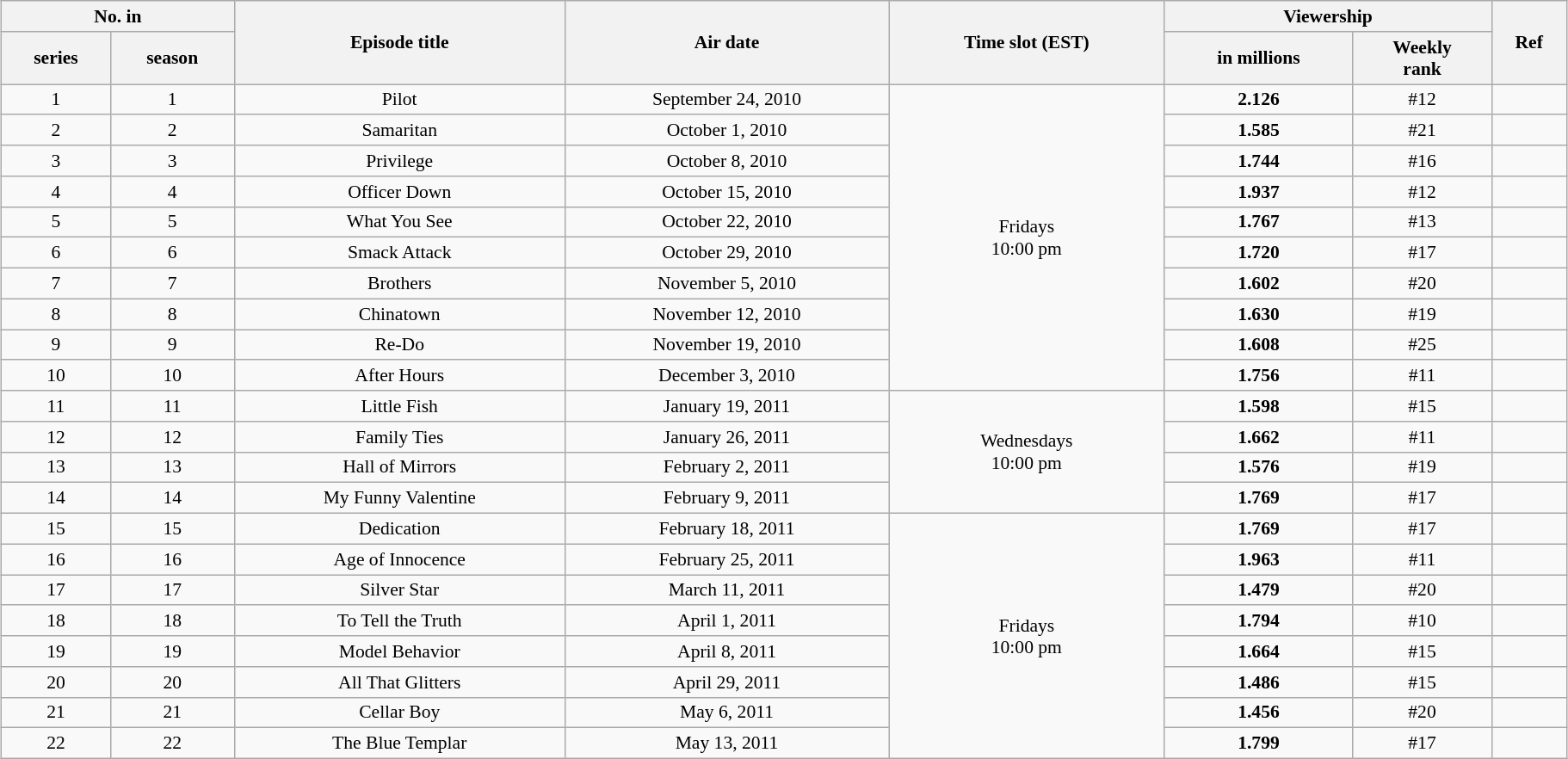<table class="wikitable" style="font-size:90%; text-align:center; width: 96%; margin-left: auto; margin-right: auto;">
<tr>
<th colspan="2">No. in</th>
<th rowspan="2">Episode title</th>
<th rowspan="2">Air date</th>
<th rowspan="2">Time slot (EST)</th>
<th colspan="2">Viewership</th>
<th rowspan="2">Ref</th>
</tr>
<tr>
<th>series</th>
<th>season</th>
<th>in millions</th>
<th>Weekly <br>rank</th>
</tr>
<tr>
<td style="text-align:center">1</td>
<td style="text-align:center">1</td>
<td>Pilot</td>
<td>September 24, 2010</td>
<td rowspan=10>Fridays<br> 10:00 pm</td>
<td><strong>2.126</strong></td>
<td>#12</td>
<td></td>
</tr>
<tr>
<td>2</td>
<td>2</td>
<td>Samaritan</td>
<td>October 1, 2010</td>
<td><strong>1.585</strong></td>
<td>#21</td>
<td></td>
</tr>
<tr>
<td>3</td>
<td>3</td>
<td>Privilege</td>
<td>October 8, 2010</td>
<td><strong>1.744</strong></td>
<td>#16</td>
<td></td>
</tr>
<tr>
<td>4</td>
<td>4</td>
<td>Officer Down</td>
<td>October 15, 2010</td>
<td><strong>1.937</strong></td>
<td>#12</td>
<td></td>
</tr>
<tr>
<td>5</td>
<td>5</td>
<td>What You See</td>
<td>October 22, 2010</td>
<td><strong>1.767</strong></td>
<td>#13</td>
<td></td>
</tr>
<tr>
<td>6</td>
<td>6</td>
<td>Smack Attack</td>
<td>October 29, 2010</td>
<td><strong>1.720</strong></td>
<td>#17</td>
<td></td>
</tr>
<tr>
<td>7</td>
<td>7</td>
<td>Brothers</td>
<td>November 5, 2010</td>
<td><strong>1.602</strong></td>
<td>#20</td>
<td></td>
</tr>
<tr>
<td>8</td>
<td>8</td>
<td>Chinatown</td>
<td>November 12, 2010</td>
<td><strong>1.630</strong></td>
<td>#19</td>
<td></td>
</tr>
<tr>
<td>9</td>
<td>9</td>
<td>Re-Do</td>
<td>November 19, 2010</td>
<td><strong>1.608</strong></td>
<td>#25</td>
<td></td>
</tr>
<tr>
<td>10</td>
<td>10</td>
<td>After Hours</td>
<td>December 3, 2010</td>
<td><strong>1.756</strong></td>
<td>#11</td>
<td></td>
</tr>
<tr>
<td style="text-align:center">11</td>
<td style="text-align:center">11</td>
<td>Little Fish</td>
<td>January 19, 2011</td>
<td rowspan=4>Wednesdays<br> 10:00 pm</td>
<td><strong>1.598</strong></td>
<td>#15</td>
<td></td>
</tr>
<tr>
<td>12</td>
<td>12</td>
<td>Family Ties</td>
<td>January 26, 2011</td>
<td><strong>1.662</strong></td>
<td>#11</td>
<td></td>
</tr>
<tr>
<td>13</td>
<td>13</td>
<td>Hall of Mirrors</td>
<td>February 2, 2011</td>
<td><strong>1.576</strong></td>
<td>#19</td>
<td></td>
</tr>
<tr>
<td>14</td>
<td>14</td>
<td>My Funny Valentine</td>
<td>February 9, 2011</td>
<td><strong>1.769</strong></td>
<td>#17</td>
<td></td>
</tr>
<tr>
<td style="text-align:center">15</td>
<td style="text-align:center">15</td>
<td>Dedication</td>
<td>February 18, 2011</td>
<td rowspan=8>Fridays<br> 10:00 pm</td>
<td><strong>1.769</strong></td>
<td>#17</td>
<td></td>
</tr>
<tr>
<td>16</td>
<td>16</td>
<td>Age of Innocence</td>
<td>February 25, 2011</td>
<td><strong>1.963</strong></td>
<td>#11</td>
<td></td>
</tr>
<tr>
<td>17</td>
<td>17</td>
<td>Silver Star</td>
<td>March 11, 2011</td>
<td><strong>1.479</strong></td>
<td>#20</td>
<td></td>
</tr>
<tr>
<td>18</td>
<td>18</td>
<td>To Tell the Truth</td>
<td>April 1, 2011</td>
<td><strong>1.794</strong></td>
<td>#10</td>
<td></td>
</tr>
<tr>
<td>19</td>
<td>19</td>
<td>Model Behavior</td>
<td>April 8, 2011</td>
<td><strong>1.664</strong></td>
<td>#15</td>
<td></td>
</tr>
<tr>
<td>20</td>
<td>20</td>
<td>All That Glitters</td>
<td>April 29, 2011</td>
<td><strong>1.486</strong></td>
<td>#15</td>
<td></td>
</tr>
<tr>
<td>21</td>
<td>21</td>
<td>Cellar Boy</td>
<td>May 6, 2011</td>
<td><strong>1.456</strong></td>
<td>#20</td>
<td></td>
</tr>
<tr>
<td>22</td>
<td>22</td>
<td>The Blue Templar</td>
<td>May 13, 2011</td>
<td><strong>1.799</strong></td>
<td>#17</td>
<td></td>
</tr>
</table>
